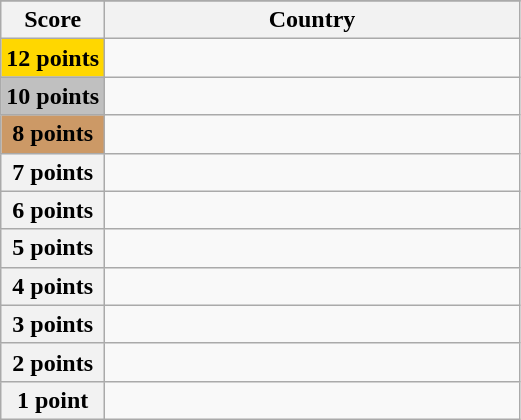<table class="wikitable">
<tr>
</tr>
<tr>
<th scope="col" width="20%">Score</th>
<th scope="col">Country</th>
</tr>
<tr>
<th scope="row" style="background:gold">12 points</th>
<td></td>
</tr>
<tr>
<th scope="row" style="background:silver">10 points</th>
<td></td>
</tr>
<tr>
<th scope="row" style="background:#CC9966">8 points</th>
<td></td>
</tr>
<tr>
<th scope="row">7 points</th>
<td></td>
</tr>
<tr>
<th scope="row">6 points</th>
<td></td>
</tr>
<tr>
<th scope="row">5 points</th>
<td></td>
</tr>
<tr>
<th scope="row">4 points</th>
<td></td>
</tr>
<tr>
<th scope="row">3 points</th>
<td></td>
</tr>
<tr>
<th scope="row">2 points</th>
<td></td>
</tr>
<tr>
<th scope="row">1 point</th>
<td></td>
</tr>
</table>
